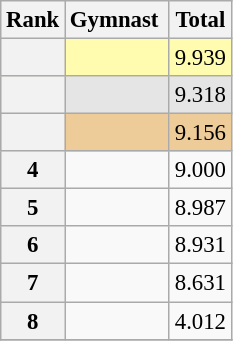<table class="wikitable sortable" style="text-align:center; font-size:95%">
<tr>
<th scope=col>Rank</th>
<th scope=col>Gymnast </th>
<th scope=col>Total</th>
</tr>
<tr bgcolor=fffcaf>
<th scope=row style="text-align:center"></th>
<td align=left> </td>
<td>9.939</td>
</tr>
<tr bgcolor=e5e5e5>
<th scope=row style="text-align:center"></th>
<td align=left> </td>
<td>9.318</td>
</tr>
<tr bgcolor=eecc99>
<th scope=row style="text-align:center"></th>
<td align=left> </td>
<td>9.156</td>
</tr>
<tr>
<th scope=row style="text-align:center">4</th>
<td align=left> </td>
<td>9.000</td>
</tr>
<tr>
<th scope=row style="text-align:center">5</th>
<td align=left> </td>
<td>8.987</td>
</tr>
<tr>
<th scope=row style="text-align:center">6</th>
<td align=left> </td>
<td>8.931</td>
</tr>
<tr>
<th scope=row style="text-align:center">7</th>
<td align=left> </td>
<td>8.631</td>
</tr>
<tr>
<th scope=row style="text-align:center">8</th>
<td align=left> </td>
<td>4.012</td>
</tr>
<tr>
</tr>
</table>
